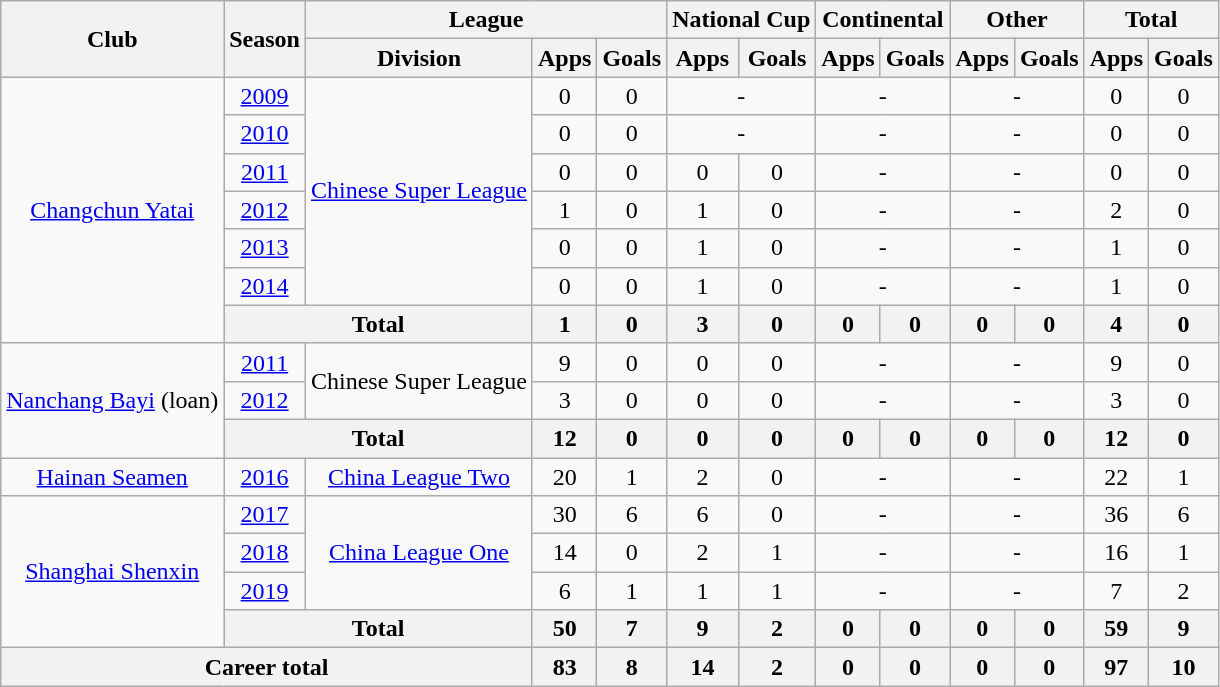<table class="wikitable" style="text-align: center">
<tr>
<th rowspan="2">Club</th>
<th rowspan="2">Season</th>
<th colspan="3">League</th>
<th colspan="2">National Cup</th>
<th colspan="2">Continental</th>
<th colspan="2">Other</th>
<th colspan="2">Total</th>
</tr>
<tr>
<th>Division</th>
<th>Apps</th>
<th>Goals</th>
<th>Apps</th>
<th>Goals</th>
<th>Apps</th>
<th>Goals</th>
<th>Apps</th>
<th>Goals</th>
<th>Apps</th>
<th>Goals</th>
</tr>
<tr>
<td rowspan=7><a href='#'>Changchun Yatai</a></td>
<td><a href='#'>2009</a></td>
<td rowspan=6><a href='#'>Chinese Super League</a></td>
<td>0</td>
<td>0</td>
<td colspan="2">-</td>
<td colspan="2">-</td>
<td colspan="2">-</td>
<td>0</td>
<td>0</td>
</tr>
<tr>
<td><a href='#'>2010</a></td>
<td>0</td>
<td>0</td>
<td colspan="2">-</td>
<td colspan="2">-</td>
<td colspan="2">-</td>
<td>0</td>
<td>0</td>
</tr>
<tr>
<td><a href='#'>2011</a></td>
<td>0</td>
<td>0</td>
<td>0</td>
<td>0</td>
<td colspan="2">-</td>
<td colspan="2">-</td>
<td>0</td>
<td>0</td>
</tr>
<tr>
<td><a href='#'>2012</a></td>
<td>1</td>
<td>0</td>
<td>1</td>
<td>0</td>
<td colspan="2">-</td>
<td colspan="2">-</td>
<td>2</td>
<td>0</td>
</tr>
<tr>
<td><a href='#'>2013</a></td>
<td>0</td>
<td>0</td>
<td>1</td>
<td>0</td>
<td colspan="2">-</td>
<td colspan="2">-</td>
<td>1</td>
<td>0</td>
</tr>
<tr>
<td><a href='#'>2014</a></td>
<td>0</td>
<td>0</td>
<td>1</td>
<td>0</td>
<td colspan="2">-</td>
<td colspan="2">-</td>
<td>1</td>
<td>0</td>
</tr>
<tr>
<th colspan=2>Total</th>
<th>1</th>
<th>0</th>
<th>3</th>
<th>0</th>
<th>0</th>
<th>0</th>
<th>0</th>
<th>0</th>
<th>4</th>
<th>0</th>
</tr>
<tr>
<td rowspan=3><a href='#'>Nanchang Bayi</a> (loan)</td>
<td><a href='#'>2011</a></td>
<td rowspan=2>Chinese Super League</td>
<td>9</td>
<td>0</td>
<td>0</td>
<td>0</td>
<td colspan="2">-</td>
<td colspan="2">-</td>
<td>9</td>
<td>0</td>
</tr>
<tr>
<td><a href='#'>2012</a></td>
<td>3</td>
<td>0</td>
<td>0</td>
<td>0</td>
<td colspan="2">-</td>
<td colspan="2">-</td>
<td>3</td>
<td>0</td>
</tr>
<tr>
<th colspan=2>Total</th>
<th>12</th>
<th>0</th>
<th>0</th>
<th>0</th>
<th>0</th>
<th>0</th>
<th>0</th>
<th>0</th>
<th>12</th>
<th>0</th>
</tr>
<tr>
<td><a href='#'>Hainan Seamen</a></td>
<td><a href='#'>2016</a></td>
<td><a href='#'>China League Two</a></td>
<td>20</td>
<td>1</td>
<td>2</td>
<td>0</td>
<td colspan="2">-</td>
<td colspan="2">-</td>
<td>22</td>
<td>1</td>
</tr>
<tr>
<td rowspan=4><a href='#'>Shanghai Shenxin</a></td>
<td><a href='#'>2017</a></td>
<td rowspan="3"><a href='#'>China League One</a></td>
<td>30</td>
<td>6</td>
<td>6</td>
<td>0</td>
<td colspan="2">-</td>
<td colspan="2">-</td>
<td>36</td>
<td>6</td>
</tr>
<tr>
<td><a href='#'>2018</a></td>
<td>14</td>
<td>0</td>
<td>2</td>
<td>1</td>
<td colspan="2">-</td>
<td colspan="2">-</td>
<td>16</td>
<td>1</td>
</tr>
<tr>
<td><a href='#'>2019</a></td>
<td>6</td>
<td>1</td>
<td>1</td>
<td>1</td>
<td colspan="2">-</td>
<td colspan="2">-</td>
<td>7</td>
<td>2</td>
</tr>
<tr>
<th colspan=2>Total</th>
<th>50</th>
<th>7</th>
<th>9</th>
<th>2</th>
<th>0</th>
<th>0</th>
<th>0</th>
<th>0</th>
<th>59</th>
<th>9</th>
</tr>
<tr>
<th colspan=3>Career total</th>
<th>83</th>
<th>8</th>
<th>14</th>
<th>2</th>
<th>0</th>
<th>0</th>
<th>0</th>
<th>0</th>
<th>97</th>
<th>10</th>
</tr>
</table>
